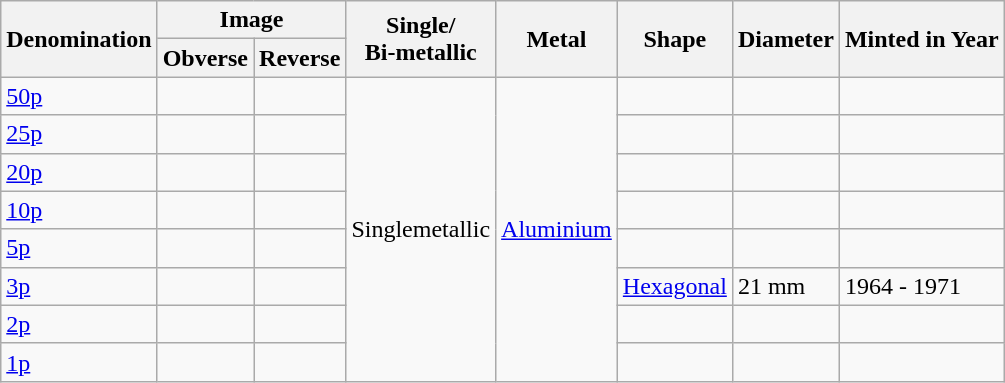<table class="wikitable">
<tr>
<th rowspan="2">Denomination</th>
<th colspan="2">Image</th>
<th rowspan="2">Single/<br>Bi-metallic</th>
<th rowspan="2">Metal</th>
<th rowspan="2">Shape</th>
<th rowspan="2">Diameter</th>
<th rowspan="2">Minted in Year</th>
</tr>
<tr>
<th>Obverse</th>
<th>Reverse</th>
</tr>
<tr>
<td><a href='#'>50p</a></td>
<td></td>
<td></td>
<td rowspan="8">Singlemetallic</td>
<td rowspan="8" ><a href='#'>Aluminium</a></td>
<td></td>
<td></td>
<td></td>
</tr>
<tr>
<td><a href='#'>25p</a></td>
<td></td>
<td></td>
<td></td>
<td></td>
<td></td>
</tr>
<tr>
<td><a href='#'>20p</a></td>
<td></td>
<td></td>
<td></td>
<td></td>
<td></td>
</tr>
<tr>
<td><a href='#'>10p</a></td>
<td></td>
<td></td>
<td></td>
<td></td>
<td></td>
</tr>
<tr>
<td><a href='#'>5p</a></td>
<td></td>
<td></td>
<td></td>
<td></td>
<td></td>
</tr>
<tr>
<td><a href='#'>3p</a></td>
<td></td>
<td></td>
<td><a href='#'>Hexagonal</a></td>
<td>21 mm</td>
<td>1964 - 1971</td>
</tr>
<tr>
<td><a href='#'>2p</a></td>
<td></td>
<td></td>
<td></td>
<td></td>
<td></td>
</tr>
<tr>
<td><a href='#'>1p</a></td>
<td></td>
<td></td>
<td></td>
<td></td>
<td></td>
</tr>
</table>
